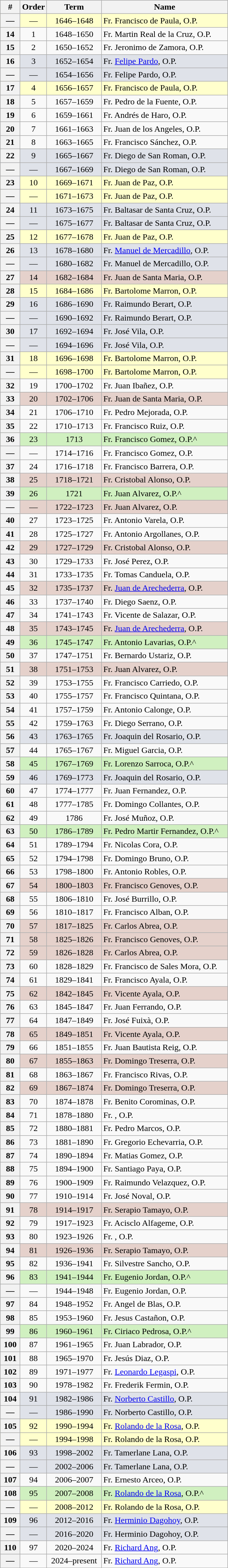<table class="wikitable" style="font-size: 100%; text-align:center;">
<tr>
<th width="30px">#</th>
<th>Order</th>
<th width="95px">Term</th>
<th width="230px">Name</th>
</tr>
<tr bgcolor="#ffffcc">
<th>—</th>
<td>—</td>
<td>1646–1648</td>
<td align="left">Fr. Francisco de Paula, O.P. </td>
</tr>
<tr>
<th>14</th>
<td>1</td>
<td>1648–1650</td>
<td align="left">Fr. Martin Real de la Cruz, O.P.</td>
</tr>
<tr>
<th>15</th>
<td>2</td>
<td>1650–1652</td>
<td align="left">Fr. Jeronimo de Zamora, O.P.</td>
</tr>
<tr bgcolor="#dfe2e9">
<th>16</th>
<td>3</td>
<td>1652–1654</td>
<td align="left">Fr. <a href='#'>Felipe Pardo</a>, O.P. </td>
</tr>
<tr bgcolor="#dfe2e9">
<th>—</th>
<td>—</td>
<td>1654–1656</td>
<td align="left">Fr. Felipe Pardo, O.P. </td>
</tr>
<tr bgcolor="#ffffcc">
<th>17</th>
<td>4</td>
<td>1656–1657</td>
<td align="left">Fr. Francisco de Paula, O.P. </td>
</tr>
<tr>
<th>18</th>
<td>5</td>
<td>1657–1659</td>
<td align="left">Fr. Pedro de la Fuente, O.P.</td>
</tr>
<tr>
<th>19</th>
<td>6</td>
<td>1659–1661</td>
<td align="left">Fr. Andrés de Haro, O.P.</td>
</tr>
<tr>
<th>20</th>
<td>7</td>
<td>1661–1663</td>
<td align="left">Fr. Juan de los Angeles, O.P.</td>
</tr>
<tr>
<th>21</th>
<td>8</td>
<td>1663–1665</td>
<td align="left">Fr. Francisco Sánchez, O.P.</td>
</tr>
<tr bgcolor="#dfe2e9">
<th>22</th>
<td>9</td>
<td>1665–1667</td>
<td align="left">Fr. Diego de San Roman, O.P. </td>
</tr>
<tr bgcolor="#dfe2e9">
<th>—</th>
<td>—</td>
<td>1667–1669</td>
<td align="left">Fr. Diego de San Roman, O.P. </td>
</tr>
<tr bgcolor="#ffffcc">
<th>23</th>
<td>10</td>
<td>1669–1671</td>
<td align="left">Fr. Juan de Paz, O.P. </td>
</tr>
<tr bgcolor="#ffffcc">
<th>—</th>
<td>—</td>
<td>1671–1673</td>
<td align="left">Fr. Juan de Paz, O.P. </td>
</tr>
<tr bgcolor="#dfe2e9">
<th>24</th>
<td>11</td>
<td>1673–1675</td>
<td align="left">Fr. Baltasar de Santa Cruz, O.P. </td>
</tr>
<tr bgcolor="#dfe2e9">
<th>—</th>
<td>—</td>
<td>1675–1677</td>
<td align="left">Fr. Baltasar de Santa Cruz, O.P. </td>
</tr>
<tr bgcolor="#ffffcc">
<th>25</th>
<td>12</td>
<td>1677–1678</td>
<td align="left">Fr. Juan de Paz, O.P. </td>
</tr>
<tr bgcolor="#dfe2e9">
<th>26</th>
<td>13</td>
<td>1678–1680</td>
<td align="left">Fr. <a href='#'>Manuel de Mercadillo</a>, O.P.</td>
</tr>
<tr bgcolor="#dfe2e9">
<th>—</th>
<td>—</td>
<td>1680–1682</td>
<td align="left">Fr. Manuel de Mercadillo, O.P.</td>
</tr>
<tr bgcolor="#e5d1cb">
<th>27</th>
<td>14</td>
<td>1682–1684</td>
<td align="left">Fr. Juan de Santa Maria, O.P. </td>
</tr>
<tr bgcolor="#ffffcc">
<th>28</th>
<td>15</td>
<td>1684–1686</td>
<td align="left">Fr. Bartolome Marron, O.P. </td>
</tr>
<tr bgcolor="#dfe2e9">
<th>29</th>
<td>16</td>
<td>1686–1690</td>
<td align="left">Fr. Raimundo Berart, O.P. </td>
</tr>
<tr bgcolor="#dfe2e9">
<th>—</th>
<td>—</td>
<td>1690–1692</td>
<td align="left">Fr. Raimundo Berart, O.P. </td>
</tr>
<tr bgcolor="#dfe2e9">
<th>30</th>
<td>17</td>
<td>1692–1694</td>
<td align="left">Fr. José Vila, O.P. </td>
</tr>
<tr bgcolor="#dfe2e9">
<th>—</th>
<td>—</td>
<td>1694–1696</td>
<td align="left">Fr. José Vila, O.P. </td>
</tr>
<tr bgcolor="#ffffcc">
<th>31</th>
<td>18</td>
<td>1696–1698</td>
<td align="left">Fr. Bartolome Marron, O.P. </td>
</tr>
<tr bgcolor="#ffffcc">
<th>—</th>
<td>—</td>
<td>1698–1700</td>
<td align="left">Fr. Bartolome Marron, O.P. </td>
</tr>
<tr>
<th>32</th>
<td>19</td>
<td>1700–1702</td>
<td align="left">Fr. Juan Ibañez, O.P.</td>
</tr>
<tr bgcolor="#e5d1cb">
<th>33</th>
<td>20</td>
<td>1702–1706</td>
<td align="left">Fr. Juan de Santa Maria, O.P. </td>
</tr>
<tr>
<th>34</th>
<td>21</td>
<td>1706–1710</td>
<td align="left">Fr. Pedro Mejorada, O.P.</td>
</tr>
<tr>
<th>35</th>
<td>22</td>
<td>1710–1713</td>
<td align="left">Fr. Francisco Ruiz, O.P.</td>
</tr>
<tr bgcolor="#d0f0c0">
<th>36</th>
<td>23</td>
<td>1713</td>
<td align="left">Fr. Francisco Gomez, O.P.^</td>
</tr>
<tr>
<th>—</th>
<td>—</td>
<td>1714–1716</td>
<td align="left">Fr. Francisco Gomez, O.P.</td>
</tr>
<tr>
<th>37</th>
<td>24</td>
<td>1716–1718</td>
<td align="left">Fr. Francisco Barrera, O.P.</td>
</tr>
<tr bgcolor="#e5d1cb">
<th>38</th>
<td>25</td>
<td>1718–1721</td>
<td align="left">Fr. Cristobal Alonso, O.P. </td>
</tr>
<tr bgcolor="#d0f0c0">
<th>39</th>
<td>26</td>
<td>1721</td>
<td align="left">Fr. Juan Alvarez, O.P.^</td>
</tr>
<tr bgcolor="#e5d1cb">
<th>—</th>
<td>—</td>
<td>1722–1723</td>
<td align="left">Fr. Juan Alvarez, O.P. </td>
</tr>
<tr>
<th>40</th>
<td>27</td>
<td>1723–1725</td>
<td align="left">Fr. Antonio Varela, O.P.</td>
</tr>
<tr>
<th>41</th>
<td>28</td>
<td>1725–1727</td>
<td align="left">Fr. Antonio Argollanes, O.P.</td>
</tr>
<tr bgcolor="#e5d1cb">
<th>42</th>
<td>29</td>
<td>1727–1729</td>
<td align="left">Fr. Cristobal Alonso, O.P. </td>
</tr>
<tr>
<th>43</th>
<td>30</td>
<td>1729–1733</td>
<td align="left">Fr. José Perez, O.P.</td>
</tr>
<tr>
<th>44</th>
<td>31</td>
<td>1733–1735</td>
<td align="left">Fr. Tomas Canduela, O.P.</td>
</tr>
<tr bgcolor="#e5d1cb">
<th>45</th>
<td>32</td>
<td>1735–1737</td>
<td align="left">Fr. <a href='#'>Juan de Arechederra</a>, O.P. </td>
</tr>
<tr>
<th>46</th>
<td>33</td>
<td>1737–1740</td>
<td align="left">Fr. Diego Saenz, O.P.</td>
</tr>
<tr>
<th>47</th>
<td>34</td>
<td>1741–1743</td>
<td align="left">Fr. Vicente de Salazar, O.P.</td>
</tr>
<tr bgcolor="#e5d1cb">
<th>48</th>
<td>35</td>
<td>1743–1745</td>
<td align="left">Fr. <a href='#'>Juan de Arechederra</a>, O.P. </td>
</tr>
<tr bgcolor="#d0f0c0">
<th>49</th>
<td>36</td>
<td>1745–1747</td>
<td align="left">Fr. Antonio Lavarias, O.P.^</td>
</tr>
<tr>
<th>50</th>
<td>37</td>
<td>1747–1751</td>
<td align="left">Fr. Bernardo Ustariz, O.P.</td>
</tr>
<tr bgcolor="#e5d1cb">
<th>51</th>
<td>38</td>
<td>1751–1753</td>
<td align="left">Fr. Juan Alvarez, O.P. </td>
</tr>
<tr>
<th>52</th>
<td>39</td>
<td>1753–1755</td>
<td align="left">Fr. Francisco Carriedo, O.P.</td>
</tr>
<tr>
<th>53</th>
<td>40</td>
<td>1755–1757</td>
<td align="left">Fr. Francisco Quintana, O.P.</td>
</tr>
<tr>
<th>54</th>
<td>41</td>
<td>1757–1759</td>
<td align="left">Fr. Antonio Calonge, O.P.</td>
</tr>
<tr>
<th>55</th>
<td>42</td>
<td>1759–1763</td>
<td align="left">Fr. Diego Serrano, O.P.</td>
</tr>
<tr bgcolor="#dfe2e9">
<th>56</th>
<td>43</td>
<td>1763–1765</td>
<td align="left">Fr. Joaquin del Rosario, O.P. </td>
</tr>
<tr>
<th>57</th>
<td>44</td>
<td>1765–1767</td>
<td align="left">Fr. Miguel Garcia, O.P.</td>
</tr>
<tr bgcolor="#d0f0c0">
<th>58</th>
<td>45</td>
<td>1767–1769</td>
<td align="left">Fr. Lorenzo Sarroca, O.P.^</td>
</tr>
<tr bgcolor="#dfe2e9">
<th>59</th>
<td>46</td>
<td>1769–1773</td>
<td align="left">Fr. Joaquin del Rosario, O.P. </td>
</tr>
<tr>
<th>60</th>
<td>47</td>
<td>1774–1777</td>
<td align="left">Fr. Juan Fernandez, O.P.</td>
</tr>
<tr>
<th>61</th>
<td>48</td>
<td>1777–1785</td>
<td align="left">Fr. Domingo Collantes, O.P.</td>
</tr>
<tr>
<th>62</th>
<td>49</td>
<td>1786</td>
<td align="left">Fr. José Muñoz, O.P.</td>
</tr>
<tr bgcolor="#d0f0c0">
<th>63</th>
<td>50</td>
<td>1786–1789</td>
<td align="left">Fr. Pedro Martir Fernandez, O.P.^</td>
</tr>
<tr>
<th>64</th>
<td>51</td>
<td>1789–1794</td>
<td align="left">Fr. Nicolas Cora, O.P.</td>
</tr>
<tr>
<th>65</th>
<td>52</td>
<td>1794–1798</td>
<td align="left">Fr. Domingo Bruno, O.P.</td>
</tr>
<tr>
<th>66</th>
<td>53</td>
<td>1798–1800</td>
<td align="left">Fr. Antonio Robles, O.P.</td>
</tr>
<tr bgcolor="#e5d1cb">
<th>67</th>
<td>54</td>
<td>1800–1803</td>
<td align="left">Fr. Francisco Genoves, O.P. </td>
</tr>
<tr>
<th>68</th>
<td>55</td>
<td>1806–1810</td>
<td align="left">Fr. José Burrillo, O.P.</td>
</tr>
<tr>
<th>69</th>
<td>56</td>
<td>1810–1817</td>
<td align="left">Fr. Francisco Alban, O.P.</td>
</tr>
<tr bgcolor="#e5d1cb">
<th>70</th>
<td>57</td>
<td>1817–1825</td>
<td align="left">Fr. Carlos Abrea, O.P. </td>
</tr>
<tr bgcolor="#e5d1cb">
<th>71</th>
<td>58</td>
<td>1825–1826</td>
<td align="left">Fr. Francisco Genoves, O.P. </td>
</tr>
<tr bgcolor="#e5d1cb">
<th>72</th>
<td>59</td>
<td>1826–1828</td>
<td align="left">Fr. Carlos Abrea, O.P. </td>
</tr>
<tr>
<th>73</th>
<td>60</td>
<td>1828–1829</td>
<td align="left">Fr. Francisco de Sales Mora, O.P.</td>
</tr>
<tr>
<th>74</th>
<td>61</td>
<td>1829–1841</td>
<td align="left">Fr. Francisco Ayala, O.P.</td>
</tr>
<tr bgcolor="#e5d1cb">
<th>75</th>
<td>62</td>
<td>1842–1845</td>
<td align="left">Fr. Vicente Ayala, O.P. </td>
</tr>
<tr>
<th>76</th>
<td>63</td>
<td>1845–1847</td>
<td align="left">Fr. Juan Ferrando, O.P.</td>
</tr>
<tr>
<th>77</th>
<td>64</td>
<td>1847–1849</td>
<td align="left">Fr. José Fuixà, O.P.</td>
</tr>
<tr bgcolor="#e5d1cb">
<th>78</th>
<td>65</td>
<td>1849–1851</td>
<td align="left">Fr. Vicente Ayala, O.P. </td>
</tr>
<tr>
<th>79</th>
<td>66</td>
<td>1851–1855</td>
<td align="left">Fr. Juan Bautista Reig, O.P.</td>
</tr>
<tr bgcolor="#e5d1cb">
<th>80</th>
<td>67</td>
<td>1855–1863</td>
<td align="left">Fr. Domingo Treserra, O.P. </td>
</tr>
<tr>
<th>81</th>
<td>68</td>
<td>1863–1867</td>
<td align="left">Fr. Francisco Rivas, O.P.</td>
</tr>
<tr bgcolor="#e5d1cb">
<th>82</th>
<td>69</td>
<td>1867–1874</td>
<td align="left">Fr. Domingo Treserra, O.P. </td>
</tr>
<tr>
<th>83</th>
<td>70</td>
<td>1874–1878</td>
<td align="left">Fr. Benito Corominas, O.P.</td>
</tr>
<tr>
<th>84</th>
<td>71</td>
<td>1878–1880</td>
<td align="left">Fr. , O.P.</td>
</tr>
<tr>
<th>85</th>
<td>72</td>
<td>1880–1881</td>
<td align="left">Fr. Pedro Marcos, O.P.</td>
</tr>
<tr>
<th>86</th>
<td>73</td>
<td>1881–1890</td>
<td align="left">Fr. Gregorio Echevarria, O.P.</td>
</tr>
<tr>
<th>87</th>
<td>74</td>
<td>1890–1894</td>
<td align="left">Fr. Matias Gomez, O.P.</td>
</tr>
<tr>
<th>88</th>
<td>75</td>
<td>1894–1900</td>
<td align="left">Fr. Santiago Paya, O.P.</td>
</tr>
<tr>
<th>89</th>
<td>76</td>
<td>1900–1909</td>
<td align="left">Fr. Raimundo Velazquez, O.P.</td>
</tr>
<tr>
<th>90</th>
<td>77</td>
<td>1910–1914</td>
<td align="left">Fr. José Noval, O.P.</td>
</tr>
<tr bgcolor="#e5d1cb">
<th>91</th>
<td>78</td>
<td>1914–1917</td>
<td align="left">Fr. Serapio Tamayo, O.P. </td>
</tr>
<tr>
<th>92</th>
<td>79</td>
<td>1917–1923</td>
<td align="left">Fr. Acisclo Alfageme, O.P.</td>
</tr>
<tr>
<th>93</th>
<td>80</td>
<td>1923–1926</td>
<td align="left">Fr. , O.P.</td>
</tr>
<tr bgcolor="#e5d1cb">
<th>94</th>
<td>81</td>
<td>1926–1936</td>
<td align="left">Fr. Serapio Tamayo, O.P. </td>
</tr>
<tr>
<th>95</th>
<td>82</td>
<td>1936–1941</td>
<td align="left">Fr. Silvestre Sancho, O.P.</td>
</tr>
<tr bgcolor="#d0f0c0">
<th>96</th>
<td>83</td>
<td>1941–1944</td>
<td align="left">Fr. Eugenio Jordan, O.P.^</td>
</tr>
<tr>
<th>—</th>
<td>—</td>
<td>1944–1948</td>
<td align="left">Fr. Eugenio Jordan, O.P.</td>
</tr>
<tr>
<th>97</th>
<td>84</td>
<td>1948–1952</td>
<td align="left">Fr. Angel de Blas, O.P.</td>
</tr>
<tr>
<th>98</th>
<td>85</td>
<td>1953–1960</td>
<td align="left">Fr. Jesus Castañon, O.P.</td>
</tr>
<tr bgcolor="#d0f0c0">
<th>99</th>
<td>86</td>
<td>1960–1961</td>
<td align="left">Fr. Ciriaco Pedrosa, O.P.^</td>
</tr>
<tr>
<th>100</th>
<td>87</td>
<td>1961–1965</td>
<td align="left">Fr. Juan Labrador, O.P.</td>
</tr>
<tr>
<th>101</th>
<td>88</td>
<td>1965–1970</td>
<td align="left">Fr. Jesús Diaz, O.P.</td>
</tr>
<tr>
<th>102</th>
<td>89</td>
<td>1971–1977</td>
<td align="left">Fr. <a href='#'>Leonardo Legaspi</a>, O.P.</td>
</tr>
<tr>
<th>103</th>
<td>90</td>
<td>1978–1982</td>
<td align="left">Fr. Frederik Fermin, O.P.</td>
</tr>
<tr bgcolor="#dfe2e9">
<th>104</th>
<td>91</td>
<td>1982–1986</td>
<td align="left">Fr. <a href='#'>Norberto Castillo</a>, O.P. </td>
</tr>
<tr bgcolor="#dfe2e9">
<th>—</th>
<td>—</td>
<td>1986–1990</td>
<td align="left">Fr. Norberto Castillo, O.P. </td>
</tr>
<tr bgcolor="#ffffcc">
<th>105</th>
<td>92</td>
<td>1990–1994</td>
<td align="left">Fr. <a href='#'>Rolando de la Rosa</a>, O.P. </td>
</tr>
<tr bgcolor="#ffffcc">
<th>—</th>
<td>—</td>
<td>1994–1998</td>
<td align="left">Fr. Rolando de la Rosa, O.P. </td>
</tr>
<tr bgcolor="#dfe2e9">
<th>106</th>
<td>93</td>
<td>1998–2002</td>
<td align="left">Fr. Tamerlane Lana, O.P. </td>
</tr>
<tr bgcolor="#dfe2e9">
<th>—</th>
<td>—</td>
<td>2002–2006</td>
<td align="left">Fr. Tamerlane Lana, O.P. </td>
</tr>
<tr>
<th>107</th>
<td>94</td>
<td>2006–2007</td>
<td align="left">Fr. Ernesto Arceo, O.P.</td>
</tr>
<tr bgcolor="#d0f0c0">
<th>108</th>
<td>95</td>
<td>2007–2008</td>
<td align="left">Fr. <a href='#'>Rolando de la Rosa</a>, O.P.^</td>
</tr>
<tr bgcolor="#ffffcc">
<th>—</th>
<td>—</td>
<td>2008–2012</td>
<td align="left">Fr. Rolando de la Rosa, O.P.</td>
</tr>
<tr bgcolor="#dfe2e9">
<th>109</th>
<td>96</td>
<td>2012–2016</td>
<td align="left">Fr. <a href='#'>Herminio Dagohoy</a>, O.P.</td>
</tr>
<tr bgcolor="#dfe2e9">
<th>—</th>
<td>—</td>
<td>2016–2020</td>
<td align="left">Fr. Herminio Dagohoy, O.P.</td>
</tr>
<tr>
<th>110</th>
<td>97</td>
<td>2020–2024</td>
<td align="left">Fr. <a href='#'>Richard Ang</a>, O.P.</td>
</tr>
<tr>
<th>—</th>
<td>—</td>
<td>2024–present</td>
<td align="left">Fr. <a href='#'>Richard Ang</a>, O.P.</td>
</tr>
</table>
